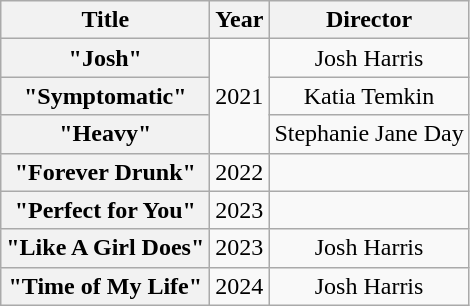<table class="wikitable plainrowheaders" style="text-align:center">
<tr>
<th scope="col">Title</th>
<th scope="col">Year</th>
<th scope="col">Director</th>
</tr>
<tr>
<th scope="row">"Josh"</th>
<td rowspan="3">2021</td>
<td>Josh Harris</td>
</tr>
<tr>
<th scope="row">"Symptomatic"</th>
<td>Katia Temkin</td>
</tr>
<tr>
<th scope="row">"Heavy"</th>
<td>Stephanie Jane Day</td>
</tr>
<tr>
<th scope="row">"Forever Drunk"</th>
<td>2022</td>
<td></td>
</tr>
<tr>
<th scope="row">"Perfect for You"</th>
<td>2023</td>
<td></td>
</tr>
<tr>
<th scope="row">"Like A Girl Does"</th>
<td>2023</td>
<td>Josh Harris</td>
</tr>
<tr>
<th scope="row">"Time of My Life"</th>
<td>2024</td>
<td>Josh Harris</td>
</tr>
</table>
